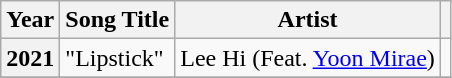<table class="wikitable sortable plainrowheaders">
<tr>
<th scope="col">Year</th>
<th scope="col">Song Title</th>
<th scope="col">Artist</th>
<th scope="col" class="unsortable"></th>
</tr>
<tr>
<th scope="row">2021</th>
<td>"Lipstick"</td>
<td>Lee Hi (Feat. <a href='#'>Yoon Mirae</a>)</td>
<td style="text-align:center"></td>
</tr>
<tr>
</tr>
</table>
